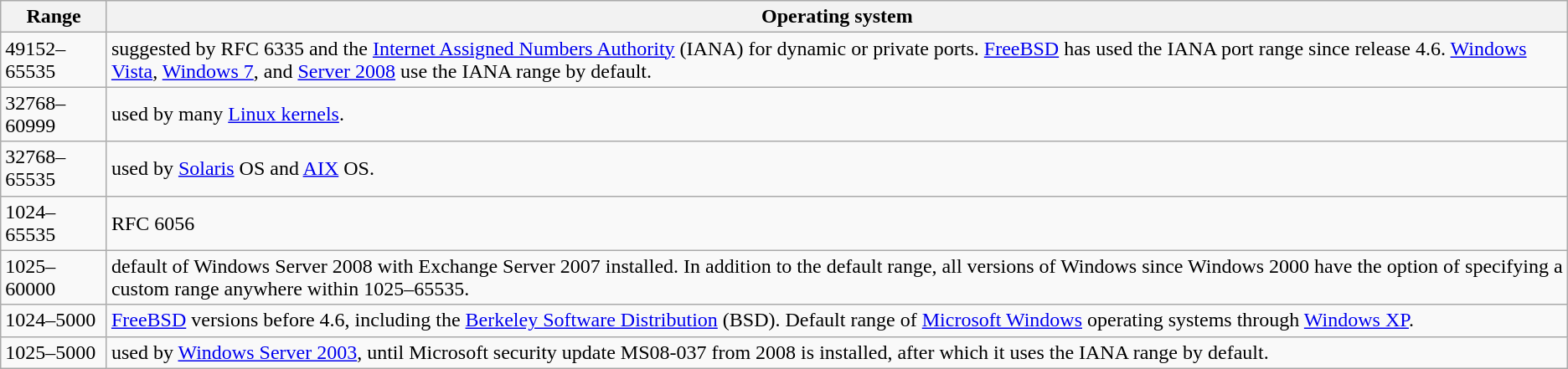<table class="wikitable">
<tr>
<th>Range</th>
<th>Operating system</th>
</tr>
<tr>
<td>49152–65535</td>
<td>suggested by RFC 6335 and the <a href='#'>Internet Assigned Numbers Authority</a> (IANA) for dynamic or private ports. <a href='#'>FreeBSD</a> has used the IANA port range since release 4.6. <a href='#'>Windows Vista</a>, <a href='#'>Windows 7</a>, and <a href='#'>Server 2008</a> use the IANA range by default.</td>
</tr>
<tr>
<td>32768–60999</td>
<td>used by many <a href='#'>Linux kernels</a>.</td>
</tr>
<tr>
<td>32768–65535</td>
<td>used by <a href='#'>Solaris</a> OS  and <a href='#'>AIX</a> OS.</td>
</tr>
<tr>
<td>1024–65535</td>
<td>RFC 6056 </td>
</tr>
<tr>
<td>1025–60000</td>
<td>default of Windows Server 2008 with Exchange Server 2007 installed. In addition to the default range, all versions of Windows since Windows 2000 have the option of specifying a custom range anywhere within 1025–65535.</td>
</tr>
<tr>
<td>1024–5000</td>
<td><a href='#'>FreeBSD</a> versions before 4.6, including the <a href='#'>Berkeley Software Distribution</a> (BSD). Default range of <a href='#'>Microsoft Windows</a> operating systems through <a href='#'>Windows XP</a>.</td>
</tr>
<tr>
<td>1025–5000</td>
<td>used by <a href='#'>Windows Server 2003</a>, until Microsoft security update MS08-037 from 2008 is installed, after which it uses the IANA range by default.</td>
</tr>
</table>
